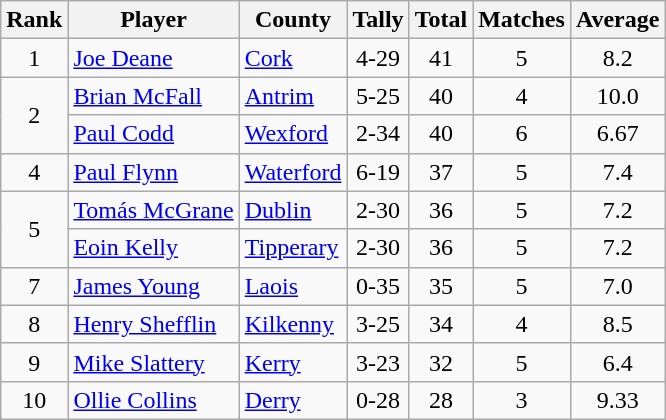<table class="wikitable">
<tr>
<th>Rank</th>
<th>Player</th>
<th>County</th>
<th>Tally</th>
<th>Total</th>
<th>Matches</th>
<th>Average</th>
</tr>
<tr>
<td rowspan="1" align="center">1</td>
<td><a href='#'>Joe Deane</a></td>
<td><a href='#'>Cork</a></td>
<td align="center">4-29</td>
<td align="center">41</td>
<td align="center">5</td>
<td align="center">8.2</td>
</tr>
<tr>
<td rowspan="2" align="center">2</td>
<td><a href='#'>Brian McFall</a></td>
<td><a href='#'>Antrim</a></td>
<td align="center">5-25</td>
<td align="center">40</td>
<td align="center">4</td>
<td align="center">10.0</td>
</tr>
<tr>
<td><a href='#'>Paul Codd</a></td>
<td><a href='#'>Wexford</a></td>
<td align="center">2-34</td>
<td align="center">40</td>
<td align="center">6</td>
<td align="center">6.67</td>
</tr>
<tr>
<td rowspan="1" align="center">4</td>
<td><a href='#'>Paul Flynn</a></td>
<td><a href='#'>Waterford</a></td>
<td align="center">6-19</td>
<td align="center">37</td>
<td align="center">5</td>
<td align="center">7.4</td>
</tr>
<tr>
<td rowspan="2" align="center">5</td>
<td><a href='#'>Tomás McGrane</a></td>
<td><a href='#'>Dublin</a></td>
<td align="center">2-30</td>
<td align="center">36</td>
<td align="center">5</td>
<td align="center">7.2</td>
</tr>
<tr>
<td><a href='#'>Eoin Kelly</a></td>
<td><a href='#'>Tipperary</a></td>
<td align="center">2-30</td>
<td align="center">36</td>
<td align="center">5</td>
<td align="center">7.2</td>
</tr>
<tr>
<td rowspan="1" align="center">7</td>
<td><a href='#'>James Young</a></td>
<td><a href='#'>Laois</a></td>
<td align="center">0-35</td>
<td align="center">35</td>
<td align="center">5</td>
<td align="center">7.0</td>
</tr>
<tr>
<td rowspan="1" align="center">8</td>
<td><a href='#'>Henry Shefflin</a></td>
<td><a href='#'>Kilkenny</a></td>
<td align="center">3-25</td>
<td align="center">34</td>
<td align="center">4</td>
<td align="center">8.5</td>
</tr>
<tr>
<td rowspan="1" align="center">9</td>
<td><a href='#'>Mike Slattery</a></td>
<td><a href='#'>Kerry</a></td>
<td align="center">3-23</td>
<td align="center">32</td>
<td align="center">5</td>
<td align="center">6.4</td>
</tr>
<tr>
<td rowspan="1" align="center">10</td>
<td><a href='#'>Ollie Collins</a></td>
<td><a href='#'>Derry</a></td>
<td align="center">0-28</td>
<td align="center">28</td>
<td align="center">3</td>
<td align="center">9.33</td>
</tr>
</table>
